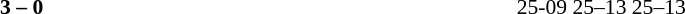<table width=100% cellspacing=1>
<tr>
<th width=20%></th>
<th width=12%></th>
<th width=20%></th>
<th width=33%></th>
<td></td>
</tr>
<tr style=font-size:90%>
<td align=right><strong></strong></td>
<td align=center><strong>3 – 0</strong></td>
<td></td>
<td>25-09 25–13 25–13</td>
</tr>
</table>
